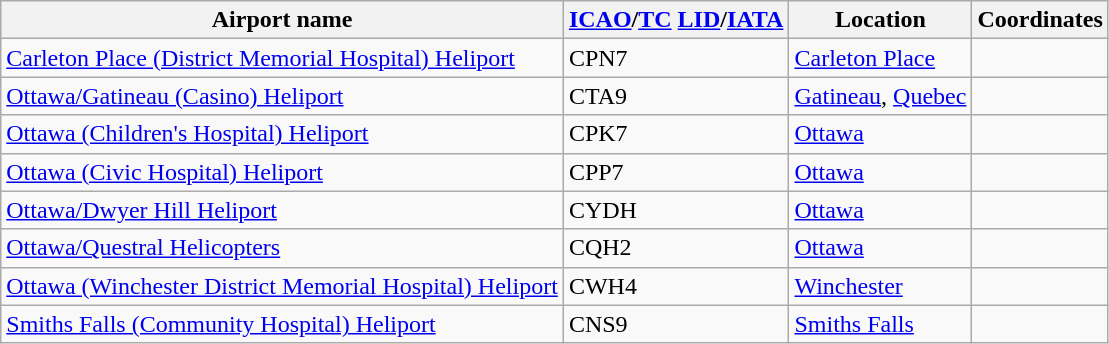<table class="wikitable sortable" style="width:auto;">
<tr>
<th width="*">Airport name</th>
<th width="*"><a href='#'>ICAO</a>/<a href='#'>TC</a> <a href='#'>LID</a>/<a href='#'>IATA</a></th>
<th width="*">Location</th>
<th width="*">Coordinates</th>
</tr>
<tr>
<td><a href='#'>Carleton Place (District Memorial Hospital) Heliport</a></td>
<td>CPN7</td>
<td><a href='#'>Carleton Place</a></td>
<td></td>
</tr>
<tr>
<td><a href='#'>Ottawa/Gatineau (Casino) Heliport</a></td>
<td>CTA9</td>
<td><a href='#'>Gatineau</a>, <a href='#'>Quebec</a></td>
<td></td>
</tr>
<tr>
<td><a href='#'>Ottawa (Children's Hospital) Heliport</a></td>
<td>CPK7</td>
<td><a href='#'>Ottawa</a></td>
<td></td>
</tr>
<tr>
<td><a href='#'>Ottawa (Civic Hospital) Heliport</a></td>
<td>CPP7</td>
<td><a href='#'>Ottawa</a></td>
<td></td>
</tr>
<tr>
<td><a href='#'>Ottawa/Dwyer Hill Heliport</a></td>
<td>CYDH</td>
<td><a href='#'>Ottawa</a></td>
<td></td>
</tr>
<tr>
<td><a href='#'>Ottawa/Questral Helicopters</a></td>
<td>CQH2</td>
<td><a href='#'>Ottawa</a></td>
<td></td>
</tr>
<tr>
<td><a href='#'>Ottawa (Winchester District Memorial Hospital) Heliport</a></td>
<td>CWH4</td>
<td><a href='#'>Winchester</a></td>
<td></td>
</tr>
<tr>
<td><a href='#'>Smiths Falls (Community Hospital) Heliport</a></td>
<td>CNS9</td>
<td><a href='#'>Smiths Falls</a></td>
<td></td>
</tr>
</table>
